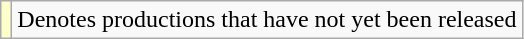<table class="wikitable">
<tr>
<td style="background:#FFFFCC;"></td>
<td>Denotes productions that have not yet been released</td>
</tr>
</table>
